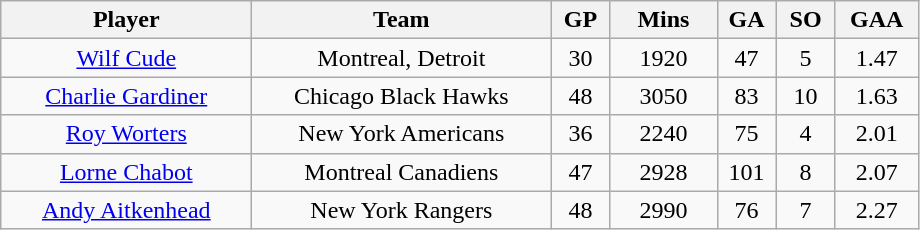<table class="wikitable">
<tr>
<th bgcolor="#DDDDFF" style="width:10em">Player</th>
<th bgcolor="#DDDDFF" style="width:12em">Team</th>
<th bgcolor="#DDDDFF" style="width:2em">GP</th>
<th bgcolor="#DDDDFF" style="width:4em">Mins</th>
<th bgcolor="#DDDDFF" style="width:2em">GA</th>
<th bgcolor="#DDDDFF" style="width:2em">SO</th>
<th bgcolor="#DDDDFF" style="width:3em">GAA</th>
</tr>
<tr align="center">
<td><a href='#'>Wilf Cude</a></td>
<td>Montreal, Detroit</td>
<td>30</td>
<td>1920</td>
<td>47</td>
<td>5</td>
<td>1.47</td>
</tr>
<tr align="center">
<td><a href='#'>Charlie Gardiner</a></td>
<td>Chicago Black Hawks</td>
<td>48</td>
<td>3050</td>
<td>83</td>
<td>10</td>
<td>1.63</td>
</tr>
<tr align="center">
<td><a href='#'>Roy Worters</a></td>
<td>New York Americans</td>
<td>36</td>
<td>2240</td>
<td>75</td>
<td>4</td>
<td>2.01</td>
</tr>
<tr align="center">
<td><a href='#'>Lorne Chabot</a></td>
<td>Montreal Canadiens</td>
<td>47</td>
<td>2928</td>
<td>101</td>
<td>8</td>
<td>2.07</td>
</tr>
<tr align="center">
<td><a href='#'>Andy Aitkenhead</a></td>
<td>New York Rangers</td>
<td>48</td>
<td>2990</td>
<td>76</td>
<td>7</td>
<td>2.27</td>
</tr>
</table>
